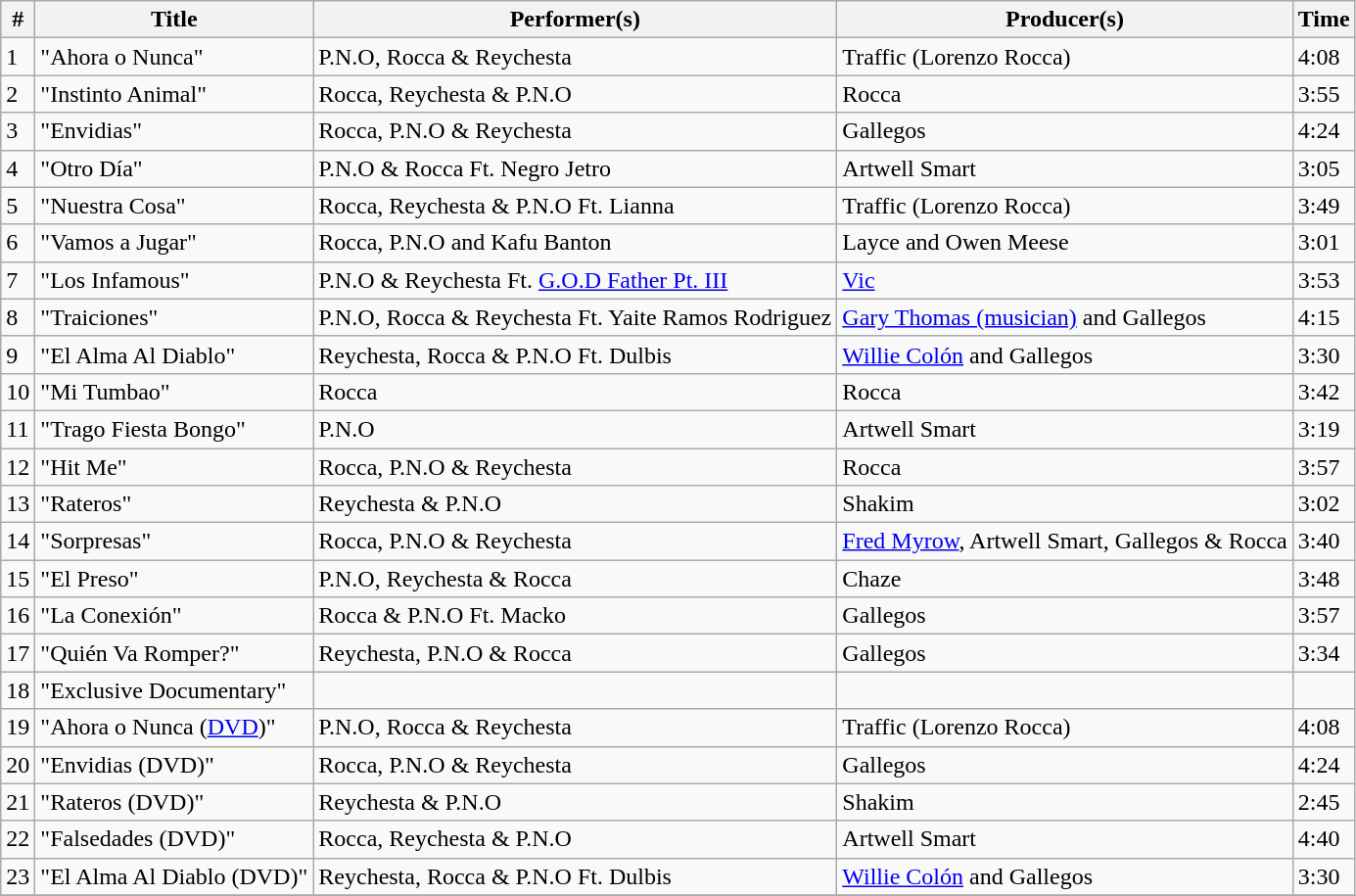<table class="wikitable">
<tr>
<th>#</th>
<th>Title</th>
<th>Performer(s)</th>
<th>Producer(s)</th>
<th>Time</th>
</tr>
<tr>
<td>1</td>
<td>"Ahora o Nunca"</td>
<td>P.N.O, Rocca & Reychesta</td>
<td>Traffic (Lorenzo Rocca)</td>
<td>4:08</td>
</tr>
<tr>
<td>2</td>
<td>"Instinto Animal"</td>
<td>Rocca, Reychesta & P.N.O</td>
<td>Rocca</td>
<td>3:55</td>
</tr>
<tr>
<td>3</td>
<td>"Envidias"</td>
<td>Rocca, P.N.O & Reychesta</td>
<td>Gallegos</td>
<td>4:24</td>
</tr>
<tr>
<td>4</td>
<td>"Otro Día"</td>
<td>P.N.O & Rocca Ft. Negro Jetro</td>
<td>Artwell Smart</td>
<td>3:05</td>
</tr>
<tr>
<td>5</td>
<td>"Nuestra Cosa"</td>
<td>Rocca, Reychesta & P.N.O Ft. Lianna</td>
<td>Traffic (Lorenzo Rocca)</td>
<td>3:49</td>
</tr>
<tr>
<td>6</td>
<td>"Vamos a Jugar"</td>
<td>Rocca, P.N.O and Kafu Banton</td>
<td>Layce and Owen Meese</td>
<td>3:01</td>
</tr>
<tr>
<td>7</td>
<td>"Los Infamous"</td>
<td>P.N.O & Reychesta Ft. <a href='#'>G.O.D Father Pt. III</a></td>
<td><a href='#'>Vic</a></td>
<td>3:53</td>
</tr>
<tr>
<td>8</td>
<td>"Traiciones"</td>
<td>P.N.O, Rocca & Reychesta Ft. Yaite Ramos Rodriguez</td>
<td><a href='#'>Gary Thomas (musician)</a> and Gallegos</td>
<td>4:15</td>
</tr>
<tr>
<td>9</td>
<td>"El Alma Al Diablo"</td>
<td>Reychesta, Rocca & P.N.O Ft. Dulbis</td>
<td><a href='#'>Willie Colón</a> and Gallegos</td>
<td>3:30</td>
</tr>
<tr>
<td>10</td>
<td>"Mi Tumbao"</td>
<td>Rocca</td>
<td>Rocca</td>
<td>3:42</td>
</tr>
<tr>
<td>11</td>
<td>"Trago Fiesta Bongo"</td>
<td>P.N.O</td>
<td>Artwell Smart</td>
<td>3:19</td>
</tr>
<tr>
<td>12</td>
<td>"Hit Me"</td>
<td>Rocca, P.N.O & Reychesta</td>
<td>Rocca</td>
<td>3:57</td>
</tr>
<tr>
<td>13</td>
<td>"Rateros"</td>
<td>Reychesta & P.N.O</td>
<td>Shakim</td>
<td>3:02</td>
</tr>
<tr>
<td>14</td>
<td>"Sorpresas"</td>
<td>Rocca, P.N.O & Reychesta</td>
<td><a href='#'>Fred Myrow</a>, Artwell Smart, Gallegos & Rocca</td>
<td>3:40</td>
</tr>
<tr>
<td>15</td>
<td>"El Preso"</td>
<td>P.N.O, Reychesta & Rocca</td>
<td>Chaze</td>
<td>3:48</td>
</tr>
<tr>
<td>16</td>
<td>"La Conexión"</td>
<td>Rocca & P.N.O Ft. Macko</td>
<td>Gallegos</td>
<td>3:57</td>
</tr>
<tr>
<td>17</td>
<td>"Quién Va Romper?"</td>
<td>Reychesta, P.N.O & Rocca</td>
<td>Gallegos</td>
<td>3:34</td>
</tr>
<tr>
<td>18</td>
<td>"Exclusive Documentary"</td>
<td></td>
<td></td>
<td></td>
</tr>
<tr>
<td>19</td>
<td>"Ahora o Nunca (<a href='#'>DVD</a>)"</td>
<td>P.N.O, Rocca & Reychesta</td>
<td>Traffic (Lorenzo Rocca)</td>
<td>4:08</td>
</tr>
<tr>
<td>20</td>
<td>"Envidias (DVD)"</td>
<td>Rocca, P.N.O & Reychesta</td>
<td>Gallegos</td>
<td>4:24</td>
</tr>
<tr>
<td>21</td>
<td>"Rateros (DVD)"</td>
<td>Reychesta & P.N.O</td>
<td>Shakim</td>
<td>2:45</td>
</tr>
<tr>
<td>22</td>
<td>"Falsedades (DVD)"</td>
<td>Rocca, Reychesta & P.N.O</td>
<td>Artwell Smart</td>
<td>4:40</td>
</tr>
<tr>
<td>23</td>
<td>"El Alma Al Diablo (DVD)"</td>
<td>Reychesta, Rocca & P.N.O Ft. Dulbis</td>
<td><a href='#'>Willie Colón</a> and Gallegos</td>
<td>3:30</td>
</tr>
<tr>
</tr>
</table>
